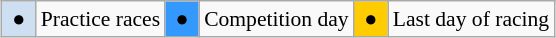<table class="wikitable" style="margin:0.5em auto; font-size:90%;position:relative;">
<tr>
<td bgcolor=#cedff2 align=center> ● </td>
<td>Practice races</td>
<td bgcolor=#3399ff align=center> ● </td>
<td>Competition day</td>
<td bgcolor=#ffcc00 align=center> ● </td>
<td>Last day of racing</td>
</tr>
</table>
